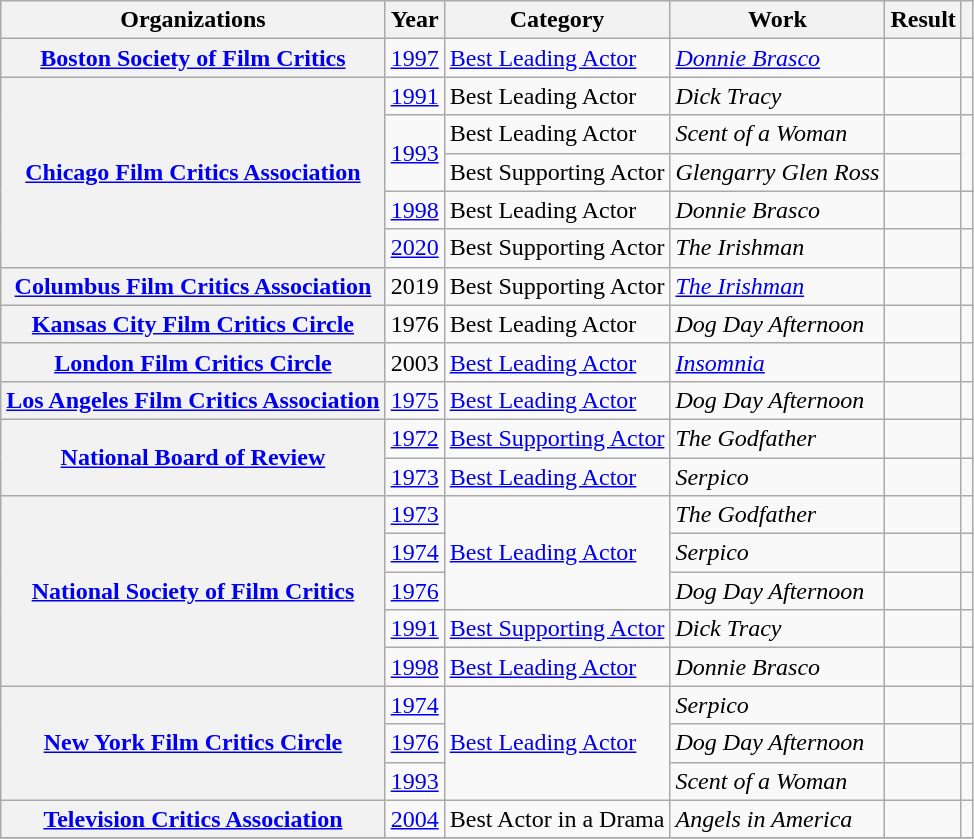<table class= "wikitable plainrowheaders sortable">
<tr>
<th>Organizations</th>
<th scope="col">Year</th>
<th scope="col">Category</th>
<th scope="col">Work</th>
<th scope="col">Result</th>
<th scope="col" class="unsortable"></th>
</tr>
<tr>
<th rowspan="1", scope="row"><a href='#'>Boston Society of Film Critics</a></th>
<td align="center"><a href='#'>1997</a></td>
<td><a href='#'>Best Leading Actor</a></td>
<td><em><a href='#'>Donnie Brasco</a></em></td>
<td></td>
<td align="center"></td>
</tr>
<tr>
<th rowspan="5" scope="row"><a href='#'>Chicago Film Critics Association</a></th>
<td align="center"><a href='#'>1991</a></td>
<td>Best Leading Actor</td>
<td><em>Dick Tracy</em></td>
<td></td>
<td></td>
</tr>
<tr>
<td rowspan="2" align="center"><a href='#'>1993</a></td>
<td>Best Leading Actor</td>
<td><em>Scent of a Woman </em></td>
<td></td>
<td rowspan=2></td>
</tr>
<tr>
<td>Best Supporting Actor</td>
<td><em>Glengarry Glen Ross</em></td>
<td></td>
</tr>
<tr>
<td align="center"><a href='#'>1998</a></td>
<td>Best Leading Actor</td>
<td><em>Donnie Brasco</em></td>
<td></td>
<td></td>
</tr>
<tr>
<td align="center"><a href='#'>2020</a></td>
<td>Best Supporting Actor</td>
<td><em>The Irishman</em></td>
<td></td>
<td align="center"></td>
</tr>
<tr>
<th rowspan="1" scope="row"><a href='#'>Columbus Film Critics Association</a></th>
<td align="center">2019</td>
<td>Best Supporting Actor</td>
<td><em><a href='#'>The Irishman</a></em></td>
<td></td>
<td align="center"></td>
</tr>
<tr>
<th rowspan="1" scope="row"><a href='#'>Kansas City Film Critics Circle</a></th>
<td align="center">1976</td>
<td>Best Leading Actor</td>
<td><em>Dog Day Afternoon</em></td>
<td></td>
<td align="center"></td>
</tr>
<tr>
<th rowspan="1" scope="row"><a href='#'>London Film Critics Circle</a></th>
<td align="center">2003</td>
<td><a href='#'>Best Leading Actor</a></td>
<td><em><a href='#'>Insomnia</a></em></td>
<td></td>
<td align="center"></td>
</tr>
<tr>
<th rowspan="1" scope="row"><a href='#'>Los Angeles Film Critics Association</a></th>
<td align="center"><a href='#'>1975</a></td>
<td><a href='#'>Best Leading Actor</a></td>
<td><em>Dog Day Afternoon</em></td>
<td></td>
<td align="center"></td>
</tr>
<tr>
<th rowspan="2" scope="row"><a href='#'>National Board of Review</a></th>
<td align="center"><a href='#'>1972</a></td>
<td><a href='#'>Best Supporting Actor</a></td>
<td><em>The Godfather</em></td>
<td></td>
<td align="center"></td>
</tr>
<tr>
<td align="center"><a href='#'>1973</a></td>
<td><a href='#'>Best Leading Actor</a></td>
<td><em>Serpico</em></td>
<td></td>
<td align="center"></td>
</tr>
<tr>
<th rowspan="5" scope="row"><a href='#'>National Society of Film Critics</a></th>
<td align="center"><a href='#'>1973</a></td>
<td rowspan="3"><a href='#'>Best Leading Actor</a></td>
<td><em>The Godfather</em></td>
<td></td>
<td align="center"></td>
</tr>
<tr>
<td align="center"><a href='#'>1974</a></td>
<td><em>Serpico</em></td>
<td></td>
<td align="center"></td>
</tr>
<tr>
<td align="center"><a href='#'>1976</a></td>
<td><em>Dog Day Afternoon</em></td>
<td></td>
<td align="center"></td>
</tr>
<tr>
<td align="center"><a href='#'>1991</a></td>
<td><a href='#'>Best Supporting Actor</a></td>
<td><em>Dick Tracy</em></td>
<td></td>
<td align="center"></td>
</tr>
<tr>
<td align="center"><a href='#'>1998</a></td>
<td><a href='#'>Best Leading Actor</a></td>
<td><em>Donnie Brasco</em></td>
<td></td>
<td align="center"></td>
</tr>
<tr>
<th rowspan="3" scope="row"><a href='#'>New York Film Critics Circle</a></th>
<td align="center"><a href='#'>1974</a></td>
<td rowspan="3"><a href='#'>Best Leading Actor</a></td>
<td><em>Serpico</em></td>
<td></td>
<td align="center"></td>
</tr>
<tr>
<td align="center"><a href='#'>1976</a></td>
<td><em>Dog Day Afternoon</em></td>
<td></td>
<td align="center"></td>
</tr>
<tr>
<td align="center"><a href='#'>1993</a></td>
<td><em>Scent of a Woman</em></td>
<td></td>
<td align="center"></td>
</tr>
<tr>
<th rowspan="1" scope="row"><a href='#'>Television Critics Association</a></th>
<td align="center"><a href='#'>2004</a></td>
<td>Best Actor in a Drama</td>
<td><em>Angels in America</em></td>
<td></td>
<td align="center"></td>
</tr>
<tr>
</tr>
</table>
